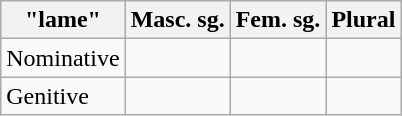<table class="wikitable">
<tr>
<th> "lame"</th>
<th>Masc. sg.</th>
<th>Fem. sg.</th>
<th>Plural</th>
</tr>
<tr>
<td>Nominative</td>
<td></td>
<td></td>
<td></td>
</tr>
<tr>
<td>Genitive</td>
<td></td>
<td></td>
<td></td>
</tr>
</table>
